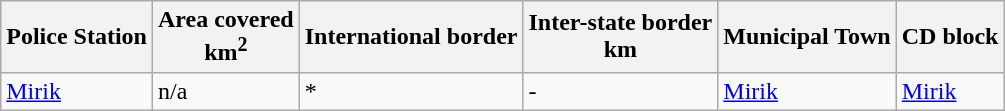<table class="wikitable sortable">
<tr>
<th>Police Station</th>
<th>Area covered<br>km<sup>2</sup></th>
<th>International border<br></th>
<th>Inter-state border<br>km</th>
<th>Municipal Town</th>
<th>CD block</th>
</tr>
<tr>
<td><a href='#'>Mirik</a></td>
<td>n/a</td>
<td>*</td>
<td>-</td>
<td><a href='#'>Mirik</a></td>
<td><a href='#'>Mirik</a></td>
</tr>
</table>
